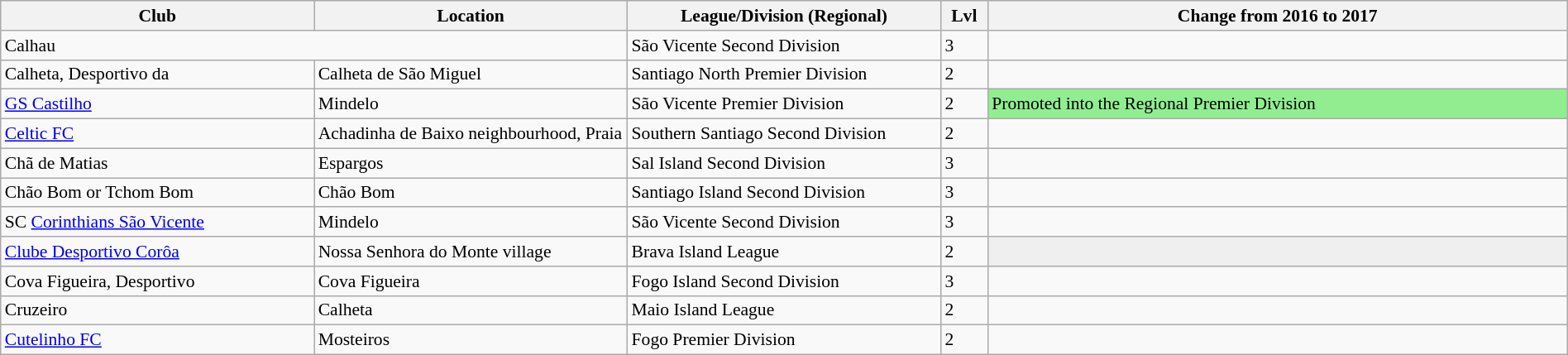<table class="wikitable sortable" width=100% style="font-size:90%">
<tr>
<th width=20%>Club</th>
<th width=20%>Location</th>
<th width=20%>League/Division (Regional)</th>
<th width=3%>Lvl</th>
<th width=37%>Change from 2016 to 2017</th>
</tr>
<tr>
<td colspan="2">Calhau</td>
<td>São Vicente Second Division</td>
<td>3</td>
<td></td>
</tr>
<tr>
<td>Calheta, Desportivo da</td>
<td>Calheta de São Miguel</td>
<td>Santiago North Premier Division</td>
<td>2</td>
<td></td>
</tr>
<tr>
<td><a href='#'>GS Castilho</a></td>
<td>Mindelo</td>
<td>São Vicente Premier  Division</td>
<td>2</td>
<td style="background:lightgreen">Promoted into the Regional Premier Division</td>
</tr>
<tr>
<td><a href='#'>Celtic FC</a></td>
<td>Achadinha de Baixo neighbourhood, Praia</td>
<td>Southern Santiago Second Division</td>
<td>2</td>
<td></td>
</tr>
<tr>
<td>Chã de Matias</td>
<td>Espargos</td>
<td>Sal Island Second Division</td>
<td>3</td>
<td></td>
</tr>
<tr>
<td>Chão Bom or Tchom Bom</td>
<td>Chão Bom</td>
<td>Santiago Island Second Division</td>
<td>3</td>
<td></td>
</tr>
<tr>
<td>SC <a href='#'>Corinthians São Vicente</a></td>
<td>Mindelo</td>
<td>São Vicente Second Division</td>
<td>3</td>
<td></td>
</tr>
<tr>
<td><a href='#'>Clube Desportivo Corôa</a></td>
<td>Nossa Senhora do Monte village</td>
<td>Brava Island League</td>
<td>2</td>
<td bgcolor=#EFEFEF></td>
</tr>
<tr>
<td>Cova Figueira, Desportivo</td>
<td>Cova Figueira</td>
<td>Fogo Island Second Division</td>
<td>3</td>
<td></td>
</tr>
<tr>
<td>Cruzeiro</td>
<td>Calheta</td>
<td>Maio Island League</td>
<td>2</td>
<td></td>
</tr>
<tr>
<td><a href='#'>Cutelinho FC</a></td>
<td>Mosteiros</td>
<td>Fogo Premier Division</td>
<td>2</td>
<td></td>
</tr>
</table>
